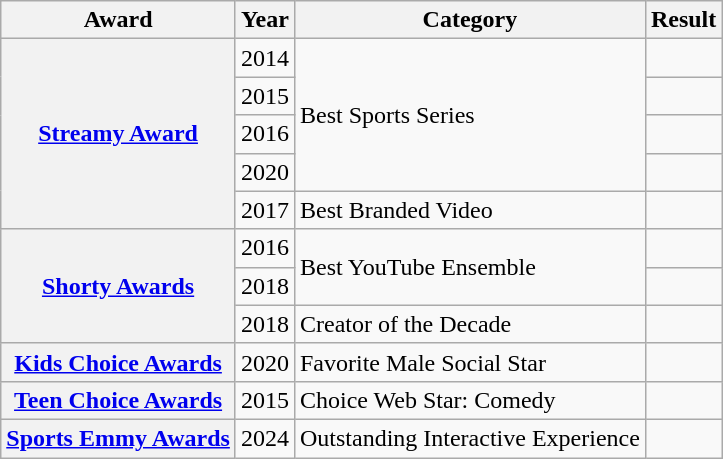<table class="wikitable sortable plainrowheaders">
<tr>
<th scope="col">Award</th>
<th scope="col">Year</th>
<th scope="col">Category</th>
<th scope="col">Result</th>
</tr>
<tr>
<th scope="row" rowspan="5"><a href='#'>Streamy Award</a></th>
<td>2014</td>
<td rowspan="4">Best Sports Series</td>
<td></td>
</tr>
<tr>
<td>2015</td>
<td></td>
</tr>
<tr>
<td>2016</td>
<td></td>
</tr>
<tr>
<td>2020</td>
<td></td>
</tr>
<tr>
<td>2017</td>
<td>Best Branded Video</td>
<td></td>
</tr>
<tr>
<th scope="row" rowspan="3"><a href='#'>Shorty Awards</a></th>
<td>2016</td>
<td rowspan="2">Best YouTube Ensemble</td>
<td></td>
</tr>
<tr>
<td>2018</td>
<td></td>
</tr>
<tr>
<td>2018</td>
<td>Creator of the Decade</td>
<td></td>
</tr>
<tr>
<th scope="row"><a href='#'>Kids Choice Awards</a></th>
<td>2020</td>
<td>Favorite Male Social Star</td>
<td></td>
</tr>
<tr>
<th scope="row"><a href='#'>Teen Choice Awards</a></th>
<td>2015</td>
<td>Choice Web Star: Comedy</td>
<td></td>
</tr>
<tr>
<th scope="row"><a href='#'>Sports Emmy Awards</a></th>
<td>2024</td>
<td>Outstanding Interactive Experience</td>
<td></td>
</tr>
</table>
